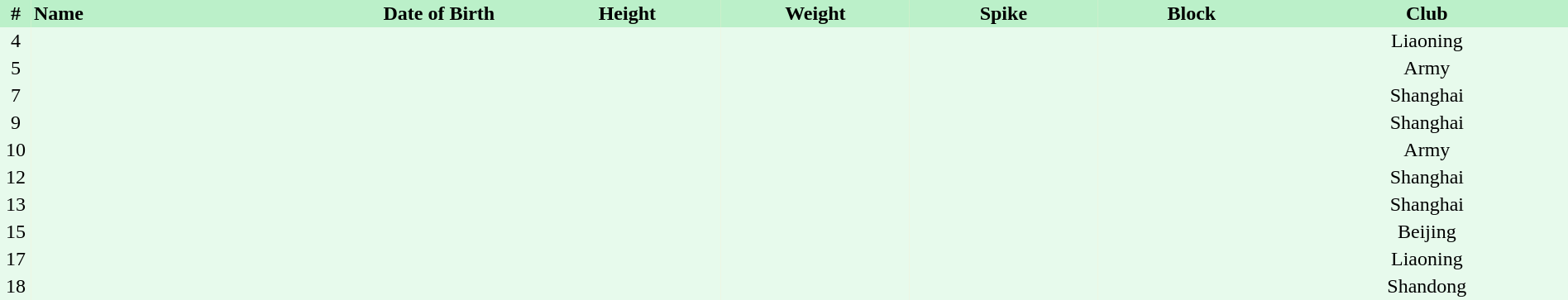<table border=0 cellpadding=2 cellspacing=0  |- bgcolor=#FFECCE style=text-align:center; font-size:90%; width=100%>
<tr bgcolor=#BBF0C9>
<th width=2%>#</th>
<th align=left width=20%>Name</th>
<th width=12%>Date of Birth</th>
<th width=12%>Height</th>
<th width=12%>Weight</th>
<th width=12%>Spike</th>
<th width=12%>Block</th>
<th width=20%>Club</th>
</tr>
<tr bgcolor=#E7FAEC>
<td>4</td>
<td align=left></td>
<td align=right></td>
<td></td>
<td></td>
<td></td>
<td></td>
<td>Liaoning</td>
</tr>
<tr bgcolor=#E7FAEC>
<td>5</td>
<td align=left></td>
<td align=right></td>
<td></td>
<td></td>
<td></td>
<td></td>
<td>Army</td>
</tr>
<tr bgcolor=#E7FAEC>
<td>7</td>
<td align=left></td>
<td align=right></td>
<td></td>
<td></td>
<td></td>
<td></td>
<td>Shanghai</td>
</tr>
<tr bgcolor=#E7FAEC>
<td>9</td>
<td align=left></td>
<td align=right></td>
<td></td>
<td></td>
<td></td>
<td></td>
<td>Shanghai</td>
</tr>
<tr bgcolor=#E7FAEC>
<td>10</td>
<td align=left></td>
<td align=right></td>
<td></td>
<td></td>
<td></td>
<td></td>
<td>Army</td>
</tr>
<tr bgcolor=#E7FAEC>
<td>12</td>
<td align=left></td>
<td align=right></td>
<td></td>
<td></td>
<td></td>
<td></td>
<td>Shanghai</td>
</tr>
<tr bgcolor=#E7FAEC>
<td>13</td>
<td align=left></td>
<td align=right></td>
<td></td>
<td></td>
<td></td>
<td></td>
<td>Shanghai</td>
</tr>
<tr bgcolor=#E7FAEC>
<td>15</td>
<td align=left></td>
<td align=right></td>
<td></td>
<td></td>
<td></td>
<td></td>
<td>Beijing</td>
</tr>
<tr bgcolor=#E7FAEC>
<td>17</td>
<td align=left></td>
<td align=right></td>
<td></td>
<td></td>
<td></td>
<td></td>
<td>Liaoning</td>
</tr>
<tr bgcolor=#E7FAEC>
<td>18</td>
<td align=left></td>
<td align=right></td>
<td></td>
<td></td>
<td></td>
<td></td>
<td>Shandong</td>
</tr>
</table>
